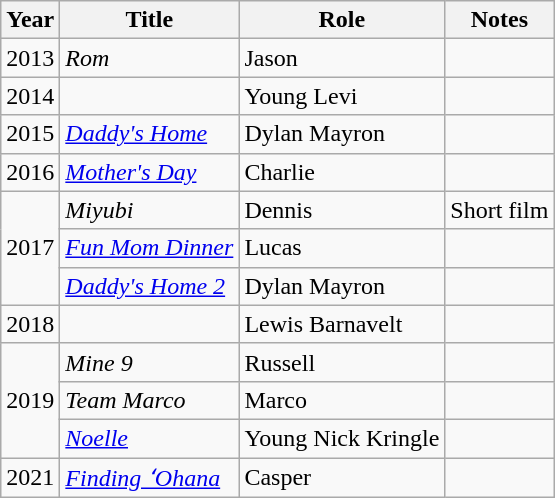<table class = "wikitable sortable">
<tr>
<th>Year</th>
<th>Title</th>
<th scope="col" class="unsortable">Role</th>
<th scope="col" class="unsortable">Notes</th>
</tr>
<tr>
<td>2013</td>
<td><em>Rom</em></td>
<td>Jason</td>
<td></td>
</tr>
<tr>
<td>2014</td>
<td><em></em></td>
<td>Young Levi</td>
<td></td>
</tr>
<tr>
<td>2015</td>
<td><em><a href='#'>Daddy's Home</a></em></td>
<td>Dylan Mayron</td>
<td></td>
</tr>
<tr>
<td>2016</td>
<td><em><a href='#'>Mother's Day</a></em></td>
<td>Charlie</td>
<td></td>
</tr>
<tr>
<td rowspan="3">2017</td>
<td><em>Miyubi</em></td>
<td>Dennis</td>
<td>Short film</td>
</tr>
<tr>
<td><em><a href='#'>Fun Mom Dinner</a></em></td>
<td>Lucas</td>
<td></td>
</tr>
<tr>
<td><em><a href='#'>Daddy's Home 2</a></em></td>
<td>Dylan Mayron</td>
<td></td>
</tr>
<tr>
<td>2018</td>
<td><em></em></td>
<td>Lewis Barnavelt</td>
<td></td>
</tr>
<tr>
<td rowspan="3">2019</td>
<td><em>Mine 9</em></td>
<td>Russell</td>
<td></td>
</tr>
<tr>
<td><em>Team Marco</em></td>
<td>Marco</td>
<td></td>
</tr>
<tr>
<td><em><a href='#'>Noelle</a></em></td>
<td>Young Nick Kringle</td>
<td></td>
</tr>
<tr>
<td>2021</td>
<td><em><a href='#'>Finding ʻOhana</a></em></td>
<td>Casper</td>
<td></td>
</tr>
</table>
